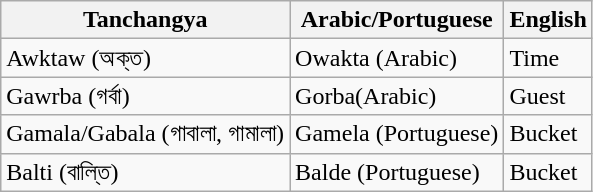<table class="wikitable">
<tr>
<th>Tanchangya</th>
<th>Arabic/Portuguese</th>
<th>English</th>
</tr>
<tr>
<td>Awktaw (অক্ত)</td>
<td>Owakta (Arabic)</td>
<td>Time</td>
</tr>
<tr>
<td>Gawrba (গর্বা)</td>
<td>Gorba(Arabic)</td>
<td>Guest</td>
</tr>
<tr>
<td>Gamala/Gabala (গাবালা, গামালা)</td>
<td>Gamela (Portuguese)</td>
<td>Bucket</td>
</tr>
<tr>
<td>Balti (বাল্তি)</td>
<td>Balde (Portuguese)</td>
<td>Bucket</td>
</tr>
</table>
